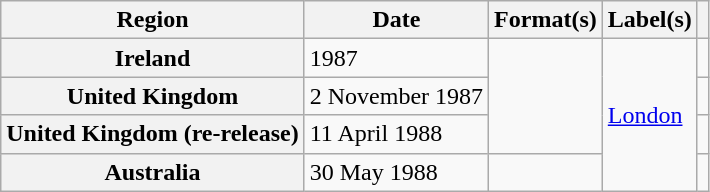<table class="wikitable plainrowheaders">
<tr>
<th scope="col">Region</th>
<th scope="col">Date</th>
<th scope="col">Format(s)</th>
<th scope="col">Label(s)</th>
<th scope="col"></th>
</tr>
<tr>
<th scope="row">Ireland</th>
<td>1987</td>
<td rowspan="3"></td>
<td rowspan="4"><a href='#'>London</a></td>
<td></td>
</tr>
<tr>
<th scope="row">United Kingdom</th>
<td>2 November 1987</td>
<td></td>
</tr>
<tr>
<th scope="row">United Kingdom (re-release)</th>
<td>11 April 1988</td>
<td></td>
</tr>
<tr>
<th scope="row">Australia</th>
<td>30 May 1988</td>
<td></td>
<td></td>
</tr>
</table>
